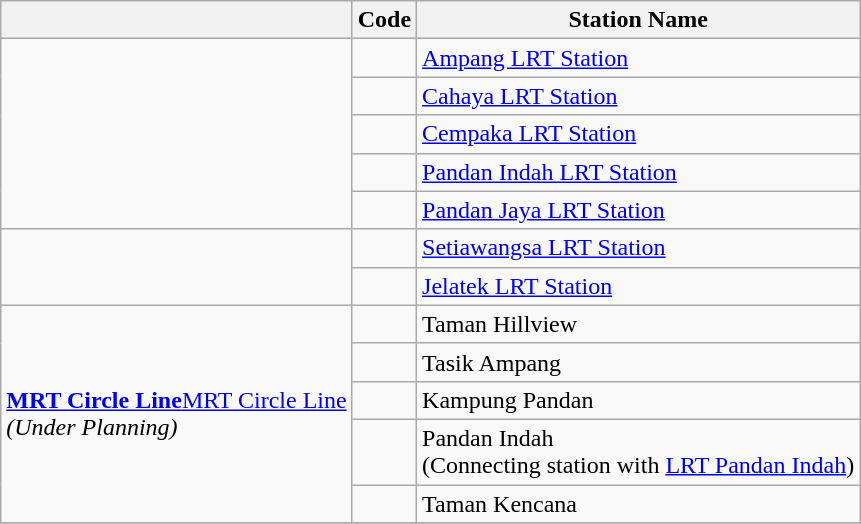<table class="wikitable">
<tr>
<th></th>
<th>Code</th>
<th>Station Name</th>
</tr>
<tr>
<td rowspan="5"> </td>
<td></td>
<td><a href='#'>Ampang LRT Station</a></td>
</tr>
<tr>
<td></td>
<td><a href='#'>Cahaya LRT Station</a></td>
</tr>
<tr>
<td></td>
<td><a href='#'>Cempaka LRT Station</a></td>
</tr>
<tr>
<td></td>
<td><a href='#'>Pandan Indah LRT Station</a></td>
</tr>
<tr>
<td></td>
<td><a href='#'>Pandan Jaya LRT Station</a></td>
</tr>
<tr>
<td rowspan="2"> </td>
<td></td>
<td><a href='#'>Setiawangsa LRT Station</a></td>
</tr>
<tr>
<td></td>
<td><a href='#'>Jelatek LRT Station</a></td>
</tr>
<tr>
<td rowspan="5"> <strong><a href='#'>MRT Circle Line</a></strong><a href='#'>MRT Circle Line</a><br><em>(Under Planning)</em></td>
<td></td>
<td>Taman Hillview</td>
</tr>
<tr>
<td></td>
<td>Tasik Ampang</td>
</tr>
<tr>
<td></td>
<td>Kampung Pandan</td>
</tr>
<tr>
<td></td>
<td>Pandan Indah <br>(Connecting station with <a href='#'>LRT Pandan Indah</a>)</td>
</tr>
<tr>
<td></td>
<td>Taman Kencana</td>
</tr>
<tr>
</tr>
</table>
